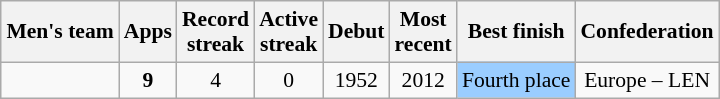<table class="wikitable" style="text-align: center; font-size: 90%; margin-left: 1em;">
<tr>
<th>Men's team</th>
<th>Apps</th>
<th>Record<br>streak</th>
<th>Active<br>streak</th>
<th>Debut</th>
<th>Most<br>recent</th>
<th>Best finish</th>
<th>Confederation</th>
</tr>
<tr>
<td style="text-align: left;"></td>
<td><strong>9</strong></td>
<td>4</td>
<td>0</td>
<td>1952</td>
<td>2012</td>
<td style="background-color: #9acdff;">Fourth place</td>
<td>Europe – LEN</td>
</tr>
</table>
